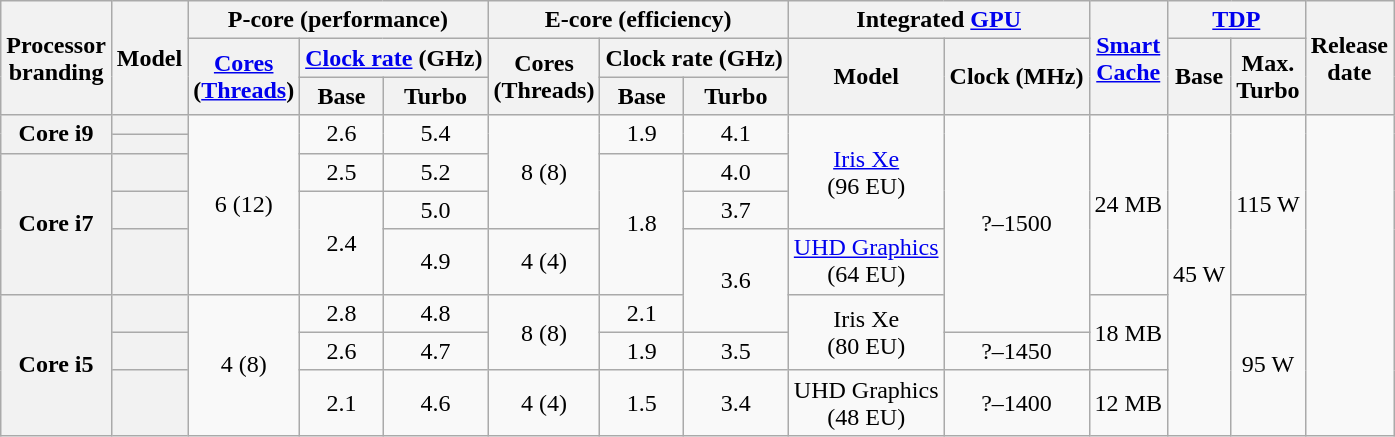<table class="wikitable sortable nowrap" style="text-align: center;">
<tr>
<th class="unsortable" rowspan="3">Processor<br>branding</th>
<th rowspan="3">Model</th>
<th colspan="3">P-core (performance)</th>
<th colspan="3">E-core (efficiency)</th>
<th colspan="2">Integrated <a href='#'>GPU</a></th>
<th class="unsortable" rowspan="3"><a href='#'>Smart<br>Cache</a></th>
<th colspan="2"><a href='#'>TDP</a></th>
<th rowspan="3">Release<br>date</th>
</tr>
<tr>
<th class="unsortable" rowspan="2"><a href='#'>Cores</a><br>(<a href='#'>Threads</a>)</th>
<th colspan="2"><a href='#'>Clock rate</a> (GHz)</th>
<th class="unsortable" rowspan="2">Cores<br>(Threads)</th>
<th colspan="2">Clock rate (GHz)</th>
<th class="unsortable" rowspan="2">Model</th>
<th class="unsortable" rowspan="2">Clock (MHz)</th>
<th rowspan="2">Base</th>
<th class="unsortable" rowspan="2">Max.<br>Turbo</th>
</tr>
<tr>
<th class="unsortable">Base</th>
<th class="unsortable">Turbo</th>
<th class="unsortable">Base</th>
<th class="unsortable">Turbo</th>
</tr>
<tr>
<th rowspan="2">Core i9</th>
<th style="text-align:left;" data-sort-value="sku8"></th>
<td rowspan="5">6 (12)</td>
<td rowspan="2">2.6</td>
<td rowspan="2">5.4</td>
<td rowspan="4">8 (8)</td>
<td rowspan="2">1.9</td>
<td rowspan="2">4.1</td>
<td rowspan="4"><a href='#'>Iris Xe</a><br>(96 EU)</td>
<td rowspan="6">?–1500</td>
<td rowspan="5">24 MB</td>
<td rowspan="8">45 W</td>
<td rowspan="5">115 W</td>
<td rowspan="8"></td>
</tr>
<tr>
<th style="text-align:left;" data-sort-value="sku7"></th>
</tr>
<tr>
<th rowspan="3">Core i7</th>
<th style="text-align:left;" data-sort-value="sku6"></th>
<td>2.5</td>
<td>5.2</td>
<td rowspan="3">1.8</td>
<td>4.0</td>
</tr>
<tr>
<th style="text-align:left;" data-sort-value="sku5"></th>
<td rowspan="2">2.4</td>
<td>5.0</td>
<td>3.7</td>
</tr>
<tr>
<th style="text-align:left;" data-sort-value="sku4"></th>
<td>4.9</td>
<td>4 (4)</td>
<td rowspan="2">3.6</td>
<td><a href='#'>UHD Graphics</a><br>(64 EU)</td>
</tr>
<tr>
<th rowspan="3">Core i5</th>
<th style="text-align:left;" data-sort-value="sku3"></th>
<td rowspan="3">4 (8)</td>
<td>2.8</td>
<td>4.8</td>
<td rowspan="2">8 (8)</td>
<td>2.1</td>
<td rowspan="2">Iris Xe<br>(80 EU)</td>
<td rowspan="2">18 MB</td>
<td rowspan="3">95 W</td>
</tr>
<tr>
<th style="text-align:left;" data-sort-value="sku2"></th>
<td>2.6</td>
<td>4.7</td>
<td>1.9</td>
<td>3.5</td>
<td>?–1450</td>
</tr>
<tr>
<th style="text-align:left;" data-sort-value="sku1"></th>
<td>2.1</td>
<td>4.6</td>
<td>4 (4)</td>
<td>1.5</td>
<td>3.4</td>
<td>UHD Graphics<br>(48 EU)</td>
<td>?–1400</td>
<td>12 MB</td>
</tr>
</table>
